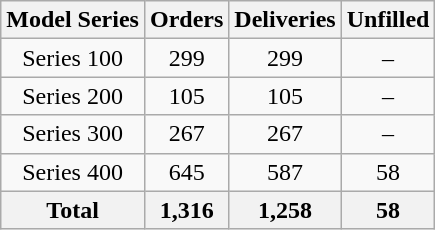<table style="text-align: center" class="wikitable">
<tr>
<th>Model Series</th>
<th>Orders</th>
<th>Deliveries</th>
<th>Unfilled</th>
</tr>
<tr>
<td>Series 100</td>
<td>299</td>
<td>299</td>
<td>–</td>
</tr>
<tr>
<td>Series 200</td>
<td>105</td>
<td>105</td>
<td>–</td>
</tr>
<tr>
<td>Series 300</td>
<td>267</td>
<td>267</td>
<td>–</td>
</tr>
<tr>
<td>Series 400</td>
<td>645</td>
<td>587</td>
<td>58</td>
</tr>
<tr>
<th>Total</th>
<th>1,316</th>
<th>1,258</th>
<th>58</th>
</tr>
</table>
